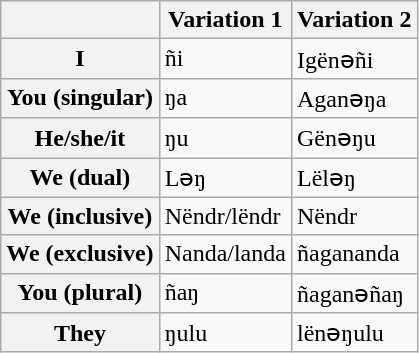<table class="wikitable">
<tr>
<th></th>
<th>Variation 1</th>
<th>Variation 2</th>
</tr>
<tr>
<th>I</th>
<td>ñi</td>
<td>Igënəñi</td>
</tr>
<tr>
<th>You (singular)</th>
<td>ŋa</td>
<td>Aganəŋa</td>
</tr>
<tr>
<th>He/she/it</th>
<td>ŋu</td>
<td>Gënəŋu</td>
</tr>
<tr>
<th>We (dual)</th>
<td>Ləŋ</td>
<td>Lëləŋ</td>
</tr>
<tr>
<th>We (inclusive)</th>
<td>Nëndr/lëndr</td>
<td>Nëndr</td>
</tr>
<tr>
<th>We (exclusive)</th>
<td>Nanda/landa</td>
<td>ñagananda</td>
</tr>
<tr>
<th>You (plural)</th>
<td>ñaŋ</td>
<td>ñaganəñaŋ</td>
</tr>
<tr>
<th>They</th>
<td>ŋulu</td>
<td>lënəŋulu</td>
</tr>
</table>
